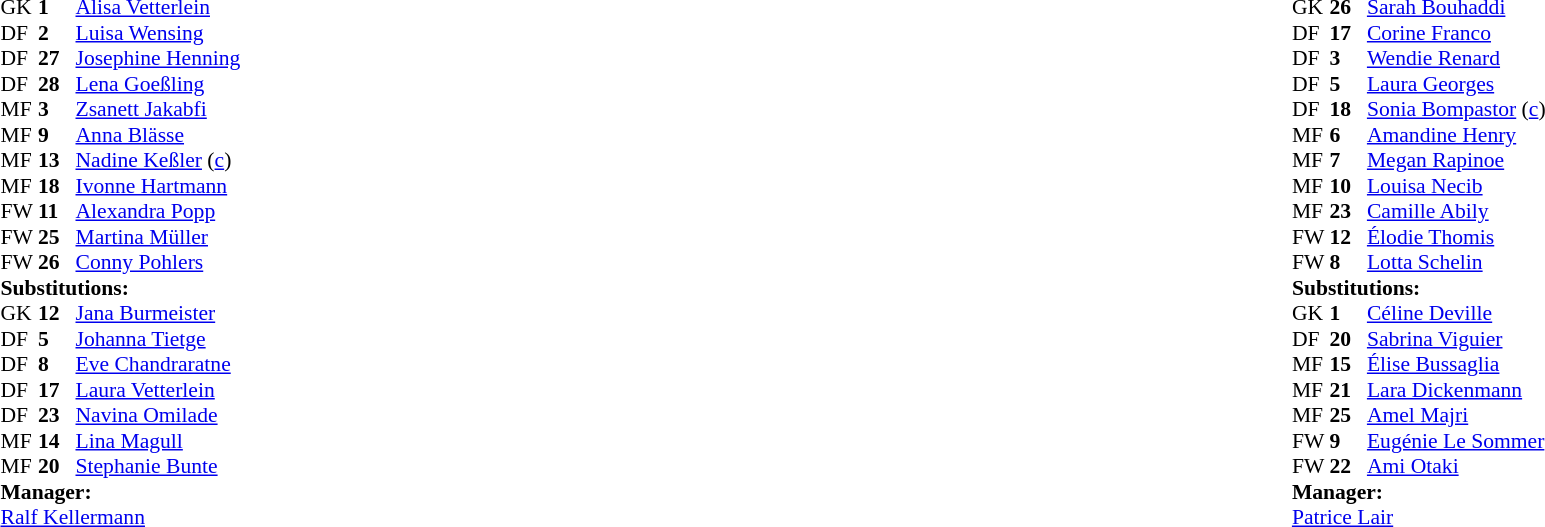<table width="100%">
<tr>
<td valign="top" width="50%"><br><table style="font-size: 90%" cellspacing="0" cellpadding="0">
<tr>
<th width="25"></th>
<th width="25"></th>
</tr>
<tr>
<td>GK</td>
<td><strong>1</strong></td>
<td> <a href='#'>Alisa Vetterlein</a></td>
</tr>
<tr>
<td>DF</td>
<td><strong>2</strong></td>
<td> <a href='#'>Luisa Wensing</a></td>
</tr>
<tr>
<td>DF</td>
<td><strong>27</strong></td>
<td> <a href='#'>Josephine Henning</a></td>
</tr>
<tr>
<td>DF</td>
<td><strong>28</strong></td>
<td> <a href='#'>Lena Goeßling</a></td>
</tr>
<tr>
<td>MF</td>
<td><strong>3</strong></td>
<td> <a href='#'>Zsanett Jakabfi</a></td>
<td></td>
<td></td>
</tr>
<tr>
<td>MF</td>
<td><strong>9</strong></td>
<td> <a href='#'>Anna Blässe</a></td>
</tr>
<tr>
<td>MF</td>
<td><strong>13</strong></td>
<td> <a href='#'>Nadine Keßler</a> (<a href='#'>c</a>)</td>
</tr>
<tr>
<td>MF</td>
<td><strong>18</strong></td>
<td> <a href='#'>Ivonne Hartmann</a></td>
</tr>
<tr>
<td>FW</td>
<td><strong>11</strong></td>
<td> <a href='#'>Alexandra Popp</a></td>
</tr>
<tr>
<td>FW</td>
<td><strong>25</strong></td>
<td> <a href='#'>Martina Müller</a></td>
</tr>
<tr>
<td>FW</td>
<td><strong>26</strong></td>
<td> <a href='#'>Conny Pohlers</a></td>
<td></td>
<td></td>
</tr>
<tr>
<td colspan=3><strong>Substitutions:</strong></td>
</tr>
<tr>
<td>GK</td>
<td><strong>12</strong></td>
<td> <a href='#'>Jana Burmeister</a></td>
</tr>
<tr>
<td>DF</td>
<td><strong>5</strong></td>
<td> <a href='#'>Johanna Tietge</a></td>
</tr>
<tr>
<td>DF</td>
<td><strong>8</strong></td>
<td> <a href='#'>Eve Chandraratne</a></td>
</tr>
<tr>
<td>DF</td>
<td><strong>17</strong></td>
<td> <a href='#'>Laura Vetterlein</a></td>
</tr>
<tr>
<td>DF</td>
<td><strong>23</strong></td>
<td> <a href='#'>Navina Omilade</a></td>
<td></td>
<td></td>
</tr>
<tr>
<td>MF</td>
<td><strong>14</strong></td>
<td> <a href='#'>Lina Magull</a></td>
<td></td>
<td></td>
</tr>
<tr>
<td>MF</td>
<td><strong>20</strong></td>
<td> <a href='#'>Stephanie Bunte</a></td>
</tr>
<tr>
<td colspan=3><strong>Manager:</strong></td>
</tr>
<tr>
<td colspan=3><a href='#'>Ralf Kellermann</a></td>
</tr>
</table>
</td>
<td valign="top"></td>
<td style="vertical-align:top; width:50%"><br><table cellspacing="0" cellpadding="0" style="font-size:90%; margin:auto">
<tr>
<th width=25></th>
<th width=25></th>
</tr>
<tr>
<td>GK</td>
<td><strong>26</strong></td>
<td> <a href='#'>Sarah Bouhaddi</a></td>
</tr>
<tr>
<td>DF</td>
<td><strong>17</strong></td>
<td> <a href='#'>Corine Franco</a></td>
</tr>
<tr>
<td>DF</td>
<td><strong>3</strong></td>
<td> <a href='#'>Wendie Renard</a></td>
<td></td>
</tr>
<tr>
<td>DF</td>
<td><strong>5</strong></td>
<td> <a href='#'>Laura Georges</a></td>
</tr>
<tr>
<td>DF</td>
<td><strong>18</strong></td>
<td> <a href='#'>Sonia Bompastor</a> (<a href='#'>c</a>)</td>
</tr>
<tr>
<td>MF</td>
<td><strong>6</strong></td>
<td> <a href='#'>Amandine Henry</a></td>
</tr>
<tr>
<td>MF</td>
<td><strong>7</strong></td>
<td> <a href='#'>Megan Rapinoe</a></td>
<td></td>
<td></td>
</tr>
<tr>
<td>MF</td>
<td><strong>10</strong></td>
<td> <a href='#'>Louisa Necib</a></td>
</tr>
<tr>
<td>MF</td>
<td><strong>23</strong></td>
<td> <a href='#'>Camille Abily</a></td>
<td></td>
<td></td>
</tr>
<tr>
<td>FW</td>
<td><strong>12</strong></td>
<td> <a href='#'>Élodie Thomis</a></td>
</tr>
<tr>
<td>FW</td>
<td><strong>8</strong></td>
<td> <a href='#'>Lotta Schelin</a></td>
</tr>
<tr>
<td colspan=3><strong>Substitutions:</strong></td>
</tr>
<tr>
<td>GK</td>
<td><strong>1</strong></td>
<td> <a href='#'>Céline Deville</a></td>
</tr>
<tr>
<td>DF</td>
<td><strong>20</strong></td>
<td> <a href='#'>Sabrina Viguier</a></td>
</tr>
<tr>
<td>MF</td>
<td><strong>15</strong></td>
<td> <a href='#'>Élise Bussaglia</a></td>
</tr>
<tr>
<td>MF</td>
<td><strong>21</strong></td>
<td> <a href='#'>Lara Dickenmann</a></td>
<td></td>
<td></td>
</tr>
<tr>
<td>MF</td>
<td><strong>25</strong></td>
<td> <a href='#'>Amel Majri</a></td>
<td></td>
<td></td>
</tr>
<tr>
<td>FW</td>
<td><strong>9</strong></td>
<td> <a href='#'>Eugénie Le Sommer</a></td>
<td></td>
<td></td>
</tr>
<tr>
<td>FW</td>
<td><strong>22</strong></td>
<td> <a href='#'>Ami Otaki</a></td>
</tr>
<tr>
<td colspan=3><strong>Manager:</strong></td>
</tr>
<tr>
<td colspan=3><a href='#'>Patrice Lair</a></td>
</tr>
</table>
</td>
</tr>
</table>
